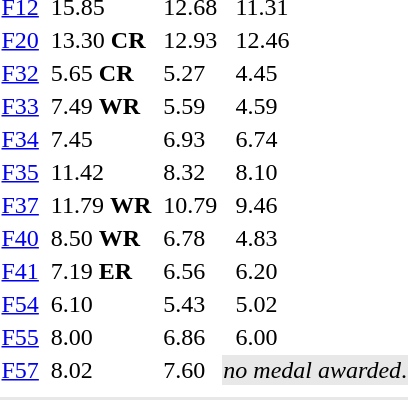<table>
<tr>
<td><a href='#'>F12</a></td>
<td></td>
<td>15.85</td>
<td></td>
<td>12.68</td>
<td></td>
<td>11.31</td>
</tr>
<tr>
<td><a href='#'>F20</a></td>
<td></td>
<td>13.30 <strong>CR</strong></td>
<td></td>
<td>12.93</td>
<td></td>
<td>12.46</td>
</tr>
<tr>
<td><a href='#'>F32</a></td>
<td></td>
<td>5.65 <strong>CR</strong></td>
<td></td>
<td>5.27</td>
<td></td>
<td>4.45</td>
</tr>
<tr>
<td><a href='#'>F33</a></td>
<td></td>
<td>7.49 <strong>WR</strong></td>
<td></td>
<td>5.59</td>
<td></td>
<td>4.59</td>
</tr>
<tr>
<td><a href='#'>F34</a></td>
<td></td>
<td>7.45</td>
<td></td>
<td>6.93</td>
<td></td>
<td>6.74</td>
</tr>
<tr>
<td><a href='#'>F35</a></td>
<td></td>
<td>11.42</td>
<td></td>
<td>8.32</td>
<td></td>
<td>8.10</td>
</tr>
<tr>
<td><a href='#'>F37</a></td>
<td></td>
<td>11.79 <strong>WR</strong></td>
<td></td>
<td>10.79</td>
<td></td>
<td>9.46</td>
</tr>
<tr>
<td><a href='#'>F40</a></td>
<td></td>
<td>8.50 <strong>WR</strong></td>
<td></td>
<td>6.78</td>
<td></td>
<td>4.83</td>
</tr>
<tr>
<td><a href='#'>F41</a></td>
<td></td>
<td>7.19 <strong>ER</strong></td>
<td></td>
<td>6.56</td>
<td></td>
<td>6.20</td>
</tr>
<tr>
<td><a href='#'>F54</a></td>
<td></td>
<td>6.10</td>
<td></td>
<td>5.43</td>
<td></td>
<td>5.02</td>
</tr>
<tr>
<td><a href='#'>F55</a></td>
<td></td>
<td>8.00</td>
<td></td>
<td>6.86</td>
<td></td>
<td>6.00</td>
</tr>
<tr>
<td><a href='#'>F57</a></td>
<td></td>
<td>8.02</td>
<td></td>
<td>7.60</td>
<td colspan=2 align=center bgcolor=#e8e8e8><em>no medal awarded</em>.</td>
</tr>
<tr>
<td colspan=7></td>
</tr>
<tr>
</tr>
<tr bgcolor= e8e8e8>
<td colspan=7></td>
</tr>
</table>
